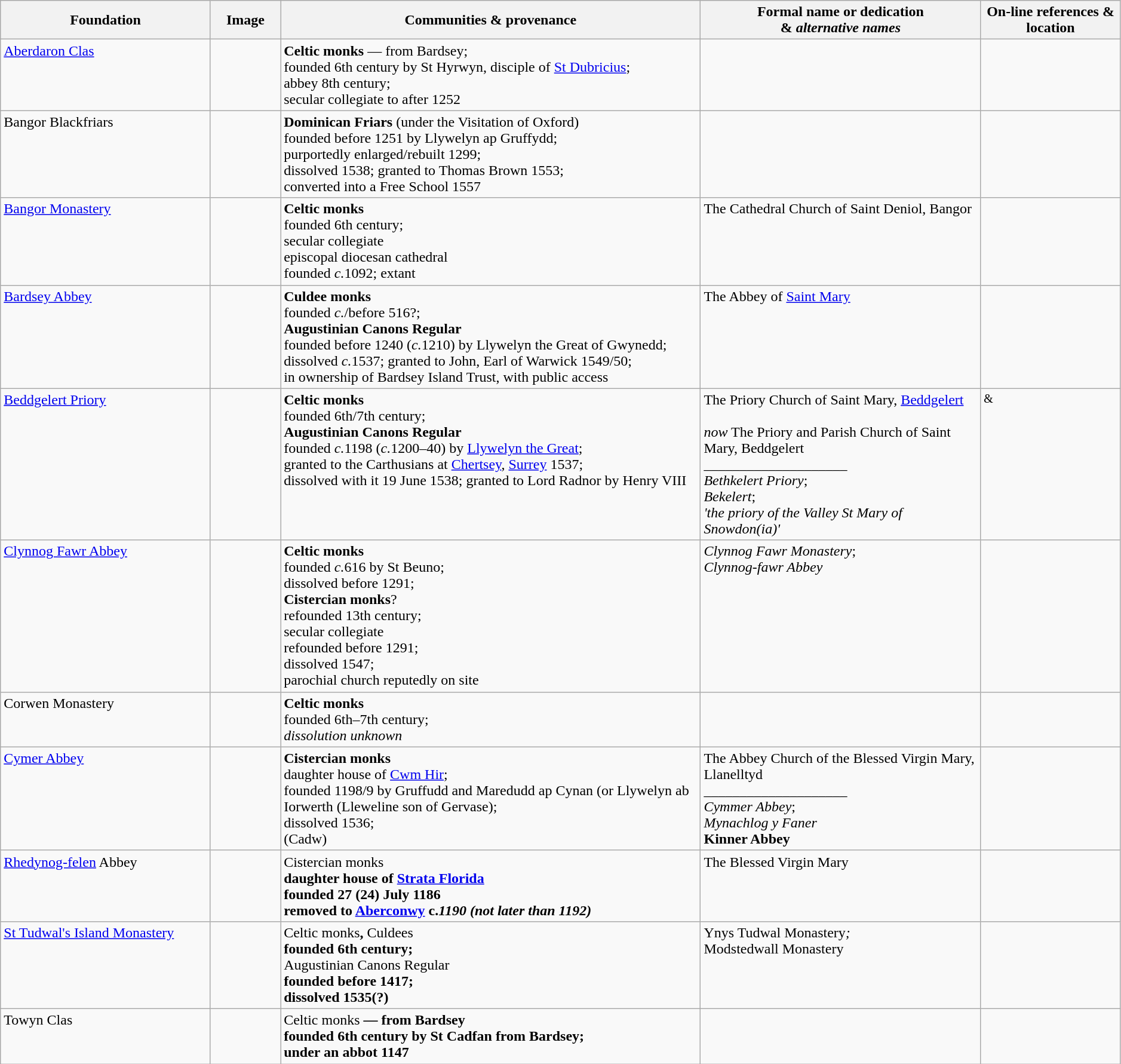<table style="width:99%;" class="wikitable">
<tr>
<th style="width:15%;">Foundation</th>
<th style="width:5%;">Image</th>
<th style="width:30%;">Communities & provenance</th>
<th style="width:20%;">Formal name or dedication <br>& <em>alternative names</em></th>
<th style="width:10%;">On-line references & location</th>
</tr>
<tr valign=top>
<td><a href='#'>Aberdaron Clas</a></td>
<td></td>
<td><strong>Celtic monks</strong> — from Bardsey;<br> founded 6th century by St Hyrwyn, disciple of <a href='#'>St Dubricius</a>;<br>abbey 8th century;<br>secular collegiate to after 1252</td>
<td></td>
<td><br><br></td>
</tr>
<tr valign=top>
<td>Bangor Blackfriars</td>
<td></td>
<td><strong>Dominican Friars</strong> (under the Visitation of Oxford)<br>founded before 1251 by Llywelyn ap Gruffydd;<br>purportedly enlarged/rebuilt 1299;<br>dissolved 1538; granted to Thomas Brown 1553;<br>converted into a Free School 1557</td>
<td></td>
<td><br><br></td>
</tr>
<tr valign=top>
<td><a href='#'>Bangor Monastery</a></td>
<td></td>
<td><strong>Celtic monks</strong><br>founded 6th century;<br>secular collegiate<br>episcopal diocesan cathedral<br>founded <em>c.</em>1092; extant</td>
<td>The Cathedral Church of Saint Deniol, Bangor</td>
<td><br><br></td>
</tr>
<tr valign=top>
<td><a href='#'>Bardsey Abbey</a></td>
<td></td>
<td><strong>Culdee monks</strong><br>founded <em>c.</em>/before 516?;<br><strong>Augustinian Canons Regular</strong><br>founded before 1240 (<em>c.</em>1210) by Llywelyn the Great of Gwynedd;<br>dissolved <em>c.</em>1537; granted to John, Earl of Warwick 1549/50;<br>in ownership of Bardsey Island Trust, with public access</td>
<td>The Abbey of <a href='#'>Saint Mary</a></td>
<td><br><br></td>
</tr>
<tr valign=top>
<td><a href='#'>Beddgelert Priory</a></td>
<td></td>
<td><strong>Celtic monks</strong><br>founded 6th/7th century;<br><strong>Augustinian Canons Regular</strong><br>founded <em>c.</em>1198 (<em>c.</em>1200–40) by <a href='#'>Llywelyn the Great</a>;<br>granted to the Carthusians at <a href='#'>Chertsey</a>, <a href='#'>Surrey</a> 1537;<br>dissolved with it 19 June 1538; granted to Lord Radnor by Henry VIII</td>
<td>The Priory Church of Saint Mary, <a href='#'>Beddgelert</a><br><br><em>now</em> The Priory and Parish Church of Saint Mary, Beddgelert<br>____________________<br><em>Bethkelert Priory</em>;<br><em>Bekelert</em>;<br><em> 'the priory of the Valley St Mary of Snowdon(ia)' </em></td>
<td><sup> & </sup><br><br></td>
</tr>
<tr valign=top>
<td><a href='#'>Clynnog Fawr Abbey</a></td>
<td></td>
<td><strong>Celtic monks</strong><br>founded <em>c.</em>616 by St Beuno;<br>dissolved before 1291;<br><strong>Cistercian monks</strong>?<br>refounded 13th century;<br>secular collegiate<br>refounded before 1291;<br>dissolved 1547;<br>parochial church reputedly on site</td>
<td><em>Clynnog Fawr Monastery</em>;<br><em>Clynnog-fawr Abbey</em></td>
<td><br><br></td>
</tr>
<tr valign=top>
<td>Corwen Monastery</td>
<td></td>
<td><strong>Celtic monks</strong><br>founded 6th–7th century;<br><em>dissolution unknown</em></td>
<td></td>
<td></td>
</tr>
<tr valign=top>
<td><a href='#'>Cymer Abbey</a></td>
<td></td>
<td><strong>Cistercian monks</strong><br>daughter house of <a href='#'>Cwm Hir</a>;<br>founded 1198/9 by Gruffudd and Maredudd ap Cynan (or Llywelyn ab Iorwerth (Lleweline son of Gervase);<br>dissolved 1536;<br>(Cadw)</td>
<td>The Abbey Church of the Blessed Virgin Mary, Llanelltyd<br>____________________<br><em>Cymmer Abbey</em>;<br><em>Mynachlog y Faner<strong><br></em>Kinner Abbey<em></td>
<td><br><br><br></td>
</tr>
<tr valign=top>
<td><a href='#'>Rhedynog-felen</a> Abbey</td>
<td></td>
<td></strong>Cistercian monks<strong><br>daughter house of <a href='#'>Strata Florida</a><br>founded 27 (24) July 1186<br>removed to <a href='#'>Aberconwy</a> </em>c.<em>1190 (not later than 1192)</td>
<td>The Blessed Virgin Mary</td>
<td><br><br></td>
</tr>
<tr valign=top>
<td><a href='#'>St Tudwal's Island Monastery</a></td>
<td></td>
<td></strong>Celtic monks<strong>, </strong>Culdees<strong><br>founded 6th century;<br></strong>Augustinian Canons Regular<strong><br>founded before 1417;<br>dissolved 1535(?)</td>
<td></em>Ynys Tudwal Monastery<em>;<br></em>Modstedwall Monastery<em></td>
<td><br><br></td>
</tr>
<tr valign=top>
<td>Towyn Clas</td>
<td></td>
<td></strong>Celtic monks<strong> — from Bardsey<br>founded 6th century by St Cadfan from Bardsey;<br>under an abbot 1147</td>
<td></td>
<td></td>
</tr>
</table>
